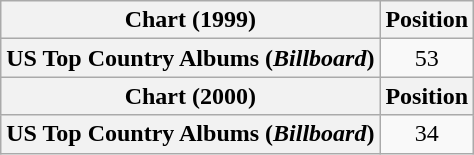<table class="wikitable plainrowheaders" style="text-align:center">
<tr>
<th scope="col">Chart (1999)</th>
<th scope="col">Position</th>
</tr>
<tr>
<th scope="row">US Top Country Albums (<em>Billboard</em>)</th>
<td>53</td>
</tr>
<tr>
<th scope="col">Chart (2000)</th>
<th scope="col">Position</th>
</tr>
<tr>
<th scope="row">US Top Country Albums (<em>Billboard</em>)</th>
<td>34</td>
</tr>
</table>
